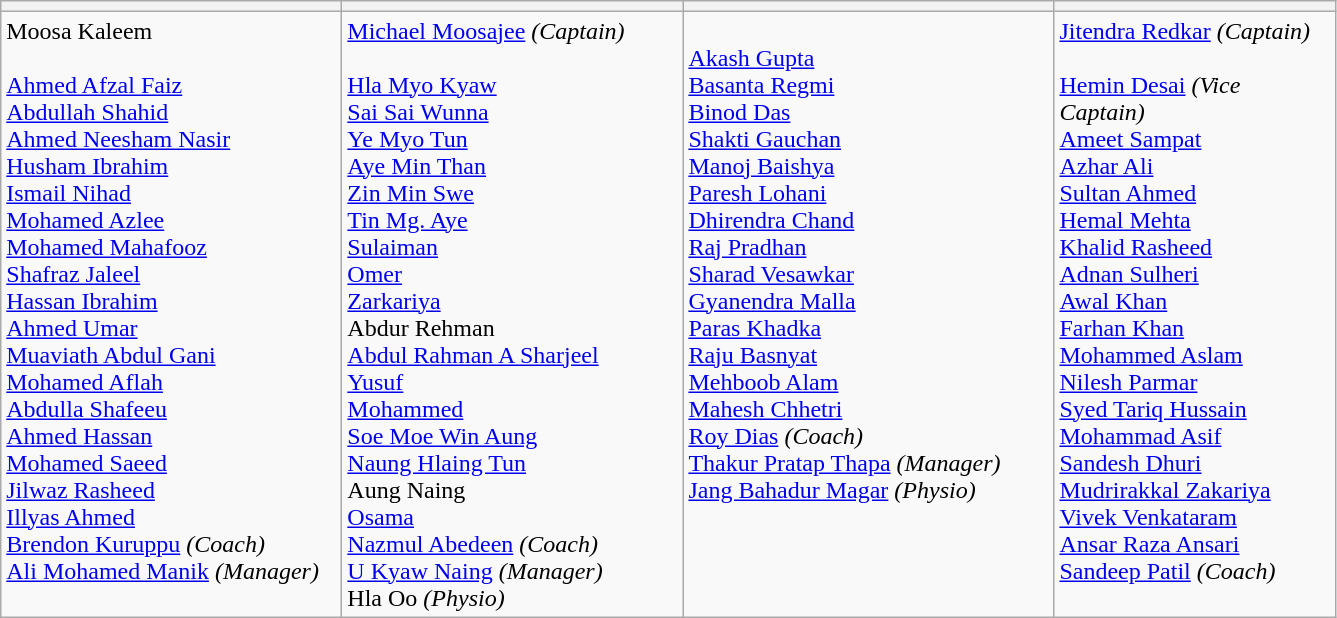<table class="wikitable">
<tr>
<th width=220></th>
<th width=220></th>
<th width=240></th>
<th width=180></th>
</tr>
<tr>
<td valign=top>Moosa Kaleem<br><br><a href='#'>Ahmed Afzal Faiz</a><br>
<a href='#'>Abdullah Shahid</a><br>
<a href='#'>Ahmed Neesham Nasir</a><br>
<a href='#'>Husham Ibrahim</a><br>
<a href='#'>Ismail Nihad</a><br>
<a href='#'>Mohamed Azlee</a><br>
<a href='#'>Mohamed Mahafooz</a><br>
<a href='#'>Shafraz Jaleel</a><br>
<a href='#'>Hassan Ibrahim</a><br>
<a href='#'>Ahmed Umar</a><br>
<a href='#'>Muaviath Abdul Gani</a><br>
<a href='#'>Mohamed Aflah</a><br>
<a href='#'>Abdulla Shafeeu</a><br>
<a href='#'>Ahmed Hassan</a><br>
<a href='#'>Mohamed Saeed</a><br>
<a href='#'>Jilwaz Rasheed</a><br>
<a href='#'>Illyas Ahmed</a><br>
<a href='#'>Brendon Kuruppu</a> <em>(Coach)</em><br>
<a href='#'>Ali Mohamed Manik</a> <em>(Manager)</em></td>
<td valign=top><a href='#'>Michael Moosajee</a> <em>(Captain)</em><br><br><a href='#'>Hla Myo Kyaw</a><br>
<a href='#'>Sai Sai Wunna</a><br>
<a href='#'>Ye Myo Tun</a><br>
<a href='#'>Aye Min Than</a><br>
<a href='#'>Zin Min Swe</a><br>
<a href='#'>Tin Mg. Aye</a><br>
<a href='#'>Sulaiman</a><br>
<a href='#'>Omer</a><br>
<a href='#'>Zarkariya</a><br>
Abdur Rehman<br>
<a href='#'>Abdul Rahman A Sharjeel</a><br>
<a href='#'>Yusuf</a><br>
<a href='#'>Mohammed</a><br>
<a href='#'>Soe Moe Win Aung</a><br>
<a href='#'>Naung Hlaing Tun</a><br>
Aung Naing<br>
<a href='#'>Osama</a><br>
<a href='#'>Nazmul Abedeen</a> <em>(Coach)</em><br>
<a href='#'>U Kyaw Naing</a> <em>(Manager)</em><br>
Hla Oo <em>(Physio)</em></td>
<td valign=top><br><a href='#'>Akash Gupta</a> <br>
<a href='#'>Basanta Regmi</a><br>
<a href='#'>Binod Das</a><br>
<a href='#'>Shakti Gauchan</a><br>
<a href='#'>Manoj Baishya</a><br>
<a href='#'>Paresh Lohani</a><br>
<a href='#'>Dhirendra Chand</a><br>
<a href='#'>Raj Pradhan</a><br>
<a href='#'>Sharad Vesawkar</a><br>
<a href='#'>Gyanendra Malla</a><br>
<a href='#'>Paras Khadka</a><br>
<a href='#'>Raju Basnyat</a><br>
<a href='#'>Mehboob Alam</a><br>
<a href='#'>Mahesh Chhetri</a><br>
<a href='#'>Roy Dias</a> <em>(Coach)</em><br>
<a href='#'>Thakur Pratap Thapa</a> <em>(Manager)</em><br>
<a href='#'>Jang Bahadur Magar</a> <em>(Physio)</em></td>
<td valign=top><a href='#'>Jitendra Redkar</a> <em>(Captain)</em><br><br><a href='#'>Hemin Desai</a> <em>(Vice Captain)</em><br>
<a href='#'>Ameet Sampat</a><br>
<a href='#'>Azhar Ali</a><br>
<a href='#'>Sultan Ahmed</a><br>
<a href='#'>Hemal Mehta</a><br>
<a href='#'>Khalid Rasheed</a><br>
<a href='#'>Adnan Sulheri</a><br>
<a href='#'>Awal Khan</a><br>
<a href='#'>Farhan Khan</a><br>
<a href='#'>Mohammed Aslam</a><br>
<a href='#'>Nilesh Parmar</a><br>
<a href='#'>Syed Tariq Hussain</a><br>
<a href='#'>Mohammad Asif</a><br>
<a href='#'>Sandesh Dhuri</a><br>
<a href='#'>Mudrirakkal Zakariya</a><br>
<a href='#'>Vivek Venkataram</a><br>
<a href='#'>Ansar Raza Ansari</a><br>
<a href='#'>Sandeep Patil</a> <em>(Coach)</em><br></td>
</tr>
</table>
